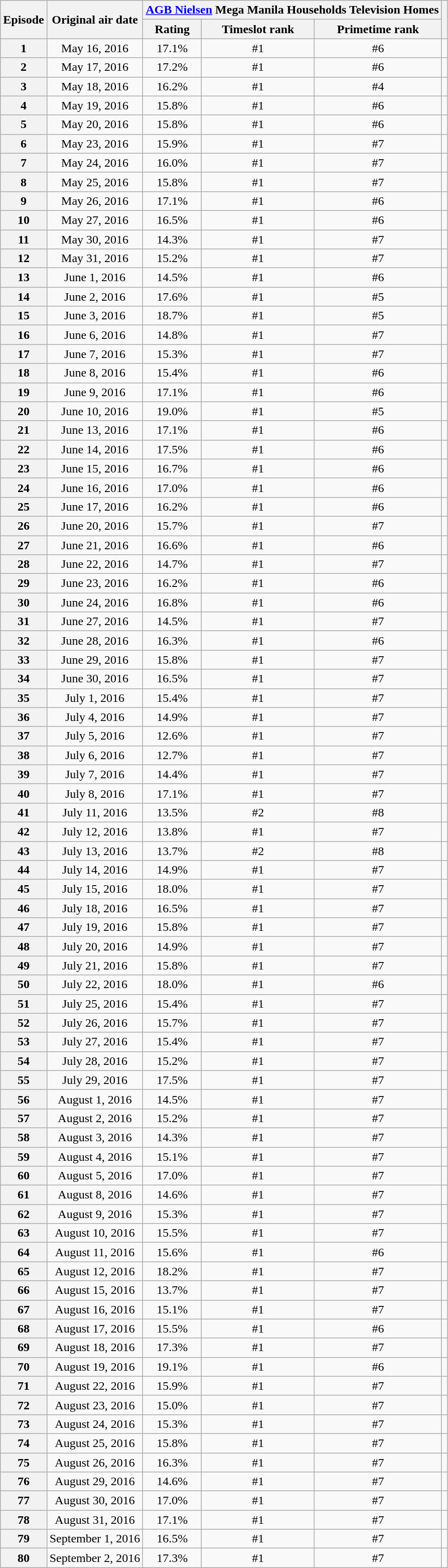<table class="wikitable" style="text-align:center">
<tr>
<th rowspan=2>Episode</th>
<th rowspan=2>Original air date</th>
<th colspan=3><a href='#'>AGB Nielsen</a> Mega Manila Households Television Homes</th>
<th rowspan=2></th>
</tr>
<tr>
<th>Rating</th>
<th>Timeslot rank</th>
<th>Primetime rank</th>
</tr>
<tr>
<th>1</th>
<td>May 16, 2016</td>
<td>17.1%</td>
<td>#1</td>
<td>#6</td>
<td></td>
</tr>
<tr>
<th>2</th>
<td>May 17, 2016</td>
<td>17.2%</td>
<td>#1</td>
<td>#6</td>
<td></td>
</tr>
<tr>
<th>3</th>
<td>May 18, 2016</td>
<td>16.2%</td>
<td>#1</td>
<td>#4</td>
<td></td>
</tr>
<tr>
<th>4</th>
<td>May 19, 2016</td>
<td>15.8%</td>
<td>#1</td>
<td>#6</td>
<td></td>
</tr>
<tr>
<th>5</th>
<td>May 20, 2016</td>
<td>15.8%</td>
<td>#1</td>
<td>#6</td>
<td></td>
</tr>
<tr>
<th>6</th>
<td>May 23, 2016</td>
<td>15.9%</td>
<td>#1</td>
<td>#7</td>
<td></td>
</tr>
<tr>
<th>7</th>
<td>May 24, 2016</td>
<td>16.0%</td>
<td>#1</td>
<td>#7</td>
<td></td>
</tr>
<tr>
<th>8</th>
<td>May 25, 2016</td>
<td>15.8%</td>
<td>#1</td>
<td>#7</td>
<td></td>
</tr>
<tr>
<th>9</th>
<td>May 26, 2016</td>
<td>17.1%</td>
<td>#1</td>
<td>#6</td>
<td></td>
</tr>
<tr>
<th>10</th>
<td>May 27, 2016</td>
<td>16.5%</td>
<td>#1</td>
<td>#6</td>
<td></td>
</tr>
<tr>
<th>11</th>
<td>May 30, 2016</td>
<td>14.3%</td>
<td>#1</td>
<td>#7</td>
<td></td>
</tr>
<tr>
<th>12</th>
<td>May 31, 2016</td>
<td>15.2%</td>
<td>#1</td>
<td>#7</td>
<td></td>
</tr>
<tr>
<th>13</th>
<td>June 1, 2016</td>
<td>14.5%</td>
<td>#1</td>
<td>#6</td>
<td></td>
</tr>
<tr>
<th>14</th>
<td>June 2, 2016</td>
<td>17.6%</td>
<td>#1</td>
<td>#5</td>
<td></td>
</tr>
<tr>
<th>15</th>
<td>June 3, 2016</td>
<td>18.7%</td>
<td>#1</td>
<td>#5</td>
<td></td>
</tr>
<tr>
<th>16</th>
<td>June 6, 2016</td>
<td>14.8%</td>
<td>#1</td>
<td>#7</td>
<td></td>
</tr>
<tr>
<th>17</th>
<td>June 7, 2016</td>
<td>15.3%</td>
<td>#1</td>
<td>#7</td>
<td></td>
</tr>
<tr>
<th>18</th>
<td>June 8, 2016</td>
<td>15.4%</td>
<td>#1</td>
<td>#6</td>
<td></td>
</tr>
<tr>
<th>19</th>
<td>June 9, 2016</td>
<td>17.1%</td>
<td>#1</td>
<td>#6</td>
<td></td>
</tr>
<tr>
<th>20</th>
<td>June 10, 2016</td>
<td>19.0%</td>
<td>#1</td>
<td>#5</td>
<td></td>
</tr>
<tr>
<th>21</th>
<td>June 13, 2016</td>
<td>17.1%</td>
<td>#1</td>
<td>#6</td>
<td></td>
</tr>
<tr>
<th>22</th>
<td>June 14, 2016</td>
<td>17.5%</td>
<td>#1</td>
<td>#6</td>
<td></td>
</tr>
<tr>
<th>23</th>
<td>June 15, 2016</td>
<td>16.7%</td>
<td>#1</td>
<td>#6</td>
<td></td>
</tr>
<tr>
<th>24</th>
<td>June 16, 2016</td>
<td>17.0%</td>
<td>#1</td>
<td>#6</td>
<td></td>
</tr>
<tr>
<th>25</th>
<td>June 17, 2016</td>
<td>16.2%</td>
<td>#1</td>
<td>#6</td>
<td></td>
</tr>
<tr>
<th>26</th>
<td>June 20, 2016</td>
<td>15.7%</td>
<td>#1</td>
<td>#7</td>
<td></td>
</tr>
<tr>
<th>27</th>
<td>June 21, 2016</td>
<td>16.6%</td>
<td>#1</td>
<td>#6</td>
<td></td>
</tr>
<tr>
<th>28</th>
<td>June 22, 2016</td>
<td>14.7%</td>
<td>#1</td>
<td>#7</td>
<td></td>
</tr>
<tr>
<th>29</th>
<td>June 23, 2016</td>
<td>16.2%</td>
<td>#1</td>
<td>#6</td>
<td></td>
</tr>
<tr>
<th>30</th>
<td>June 24, 2016</td>
<td>16.8%</td>
<td>#1</td>
<td>#6</td>
<td></td>
</tr>
<tr>
<th>31</th>
<td>June 27, 2016</td>
<td>14.5%</td>
<td>#1</td>
<td>#7</td>
<td></td>
</tr>
<tr>
<th>32</th>
<td>June 28, 2016</td>
<td>16.3%</td>
<td>#1</td>
<td>#6</td>
<td></td>
</tr>
<tr>
<th>33</th>
<td>June 29, 2016</td>
<td>15.8%</td>
<td>#1</td>
<td>#7</td>
<td></td>
</tr>
<tr>
<th>34</th>
<td>June 30, 2016</td>
<td>16.5%</td>
<td>#1</td>
<td>#7</td>
<td></td>
</tr>
<tr>
<th>35</th>
<td>July 1, 2016</td>
<td>15.4%</td>
<td>#1</td>
<td>#7</td>
<td></td>
</tr>
<tr>
<th>36</th>
<td>July 4, 2016</td>
<td>14.9%</td>
<td>#1</td>
<td>#7</td>
<td></td>
</tr>
<tr>
<th>37</th>
<td>July 5, 2016</td>
<td>12.6%</td>
<td>#1</td>
<td>#7</td>
<td></td>
</tr>
<tr>
<th>38</th>
<td>July 6, 2016</td>
<td>12.7%</td>
<td>#1</td>
<td>#7</td>
<td></td>
</tr>
<tr>
<th>39</th>
<td>July 7, 2016</td>
<td>14.4%</td>
<td>#1</td>
<td>#7</td>
<td></td>
</tr>
<tr>
<th>40</th>
<td>July 8, 2016</td>
<td>17.1%</td>
<td>#1</td>
<td>#7</td>
<td></td>
</tr>
<tr>
<th>41</th>
<td>July 11, 2016</td>
<td>13.5%</td>
<td>#2</td>
<td>#8</td>
<td></td>
</tr>
<tr>
<th>42</th>
<td>July 12, 2016</td>
<td>13.8%</td>
<td>#1</td>
<td>#7</td>
<td></td>
</tr>
<tr>
<th>43</th>
<td>July 13, 2016</td>
<td>13.7%</td>
<td>#2</td>
<td>#8</td>
<td></td>
</tr>
<tr>
<th>44</th>
<td>July 14, 2016</td>
<td>14.9%</td>
<td>#1</td>
<td>#7</td>
<td></td>
</tr>
<tr>
<th>45</th>
<td>July 15, 2016</td>
<td>18.0%</td>
<td>#1</td>
<td>#7</td>
<td></td>
</tr>
<tr>
<th>46</th>
<td>July 18, 2016</td>
<td>16.5%</td>
<td>#1</td>
<td>#7</td>
<td></td>
</tr>
<tr>
<th>47</th>
<td>July 19, 2016</td>
<td>15.8%</td>
<td>#1</td>
<td>#7</td>
<td></td>
</tr>
<tr>
<th>48</th>
<td>July 20, 2016</td>
<td>14.9%</td>
<td>#1</td>
<td>#7</td>
<td></td>
</tr>
<tr>
<th>49</th>
<td>July 21, 2016</td>
<td>15.8%</td>
<td>#1</td>
<td>#7</td>
<td></td>
</tr>
<tr>
<th>50</th>
<td>July 22, 2016</td>
<td>18.0%</td>
<td>#1</td>
<td>#6</td>
<td></td>
</tr>
<tr>
<th>51</th>
<td>July 25, 2016</td>
<td>15.4%</td>
<td>#1</td>
<td>#7</td>
<td></td>
</tr>
<tr>
<th>52</th>
<td>July 26, 2016</td>
<td>15.7%</td>
<td>#1</td>
<td>#7</td>
<td></td>
</tr>
<tr>
<th>53</th>
<td>July 27, 2016</td>
<td>15.4%</td>
<td>#1</td>
<td>#7</td>
<td></td>
</tr>
<tr>
<th>54</th>
<td>July 28, 2016</td>
<td>15.2%</td>
<td>#1</td>
<td>#7</td>
<td></td>
</tr>
<tr>
<th>55</th>
<td>July 29, 2016</td>
<td>17.5%</td>
<td>#1</td>
<td>#7</td>
<td></td>
</tr>
<tr>
<th>56</th>
<td>August 1, 2016</td>
<td>14.5%</td>
<td>#1</td>
<td>#7</td>
<td></td>
</tr>
<tr>
<th>57</th>
<td>August 2, 2016</td>
<td>15.2%</td>
<td>#1</td>
<td>#7</td>
<td></td>
</tr>
<tr>
<th>58</th>
<td>August 3, 2016</td>
<td>14.3%</td>
<td>#1</td>
<td>#7</td>
<td></td>
</tr>
<tr>
<th>59</th>
<td>August 4, 2016</td>
<td>15.1%</td>
<td>#1</td>
<td>#7</td>
<td></td>
</tr>
<tr>
<th>60</th>
<td>August 5, 2016</td>
<td>17.0%</td>
<td>#1</td>
<td>#7</td>
<td></td>
</tr>
<tr>
<th>61</th>
<td>August 8, 2016</td>
<td>14.6%</td>
<td>#1</td>
<td>#7</td>
<td></td>
</tr>
<tr>
<th>62</th>
<td>August 9, 2016</td>
<td>15.3%</td>
<td>#1</td>
<td>#7</td>
<td></td>
</tr>
<tr>
<th>63</th>
<td>August 10, 2016</td>
<td>15.5%</td>
<td>#1</td>
<td>#7</td>
<td></td>
</tr>
<tr>
<th>64</th>
<td>August 11, 2016</td>
<td>15.6%</td>
<td>#1</td>
<td>#6</td>
<td></td>
</tr>
<tr>
<th>65</th>
<td>August 12, 2016</td>
<td>18.2%</td>
<td>#1</td>
<td>#7</td>
<td></td>
</tr>
<tr>
<th>66</th>
<td>August 15, 2016</td>
<td>13.7%</td>
<td>#1</td>
<td>#7</td>
<td></td>
</tr>
<tr>
<th>67</th>
<td>August 16, 2016</td>
<td>15.1%</td>
<td>#1</td>
<td>#7</td>
<td></td>
</tr>
<tr>
<th>68</th>
<td>August 17, 2016</td>
<td>15.5%</td>
<td>#1</td>
<td>#6</td>
<td></td>
</tr>
<tr>
<th>69</th>
<td>August 18, 2016</td>
<td>17.3%</td>
<td>#1</td>
<td>#7</td>
<td></td>
</tr>
<tr>
<th>70</th>
<td>August 19, 2016</td>
<td>19.1%</td>
<td>#1</td>
<td>#6</td>
<td></td>
</tr>
<tr>
<th>71</th>
<td>August 22, 2016</td>
<td>15.9%</td>
<td>#1</td>
<td>#7</td>
<td></td>
</tr>
<tr>
<th>72</th>
<td>August 23, 2016</td>
<td>15.0%</td>
<td>#1</td>
<td>#7</td>
<td></td>
</tr>
<tr>
<th>73</th>
<td>August 24, 2016</td>
<td>15.3%</td>
<td>#1</td>
<td>#7</td>
<td></td>
</tr>
<tr>
<th>74</th>
<td>August 25, 2016</td>
<td>15.8%</td>
<td>#1</td>
<td>#7</td>
<td></td>
</tr>
<tr>
<th>75</th>
<td>August 26, 2016</td>
<td>16.3%</td>
<td>#1</td>
<td>#7</td>
<td></td>
</tr>
<tr>
<th>76</th>
<td>August 29, 2016</td>
<td>14.6%</td>
<td>#1</td>
<td>#7</td>
<td></td>
</tr>
<tr>
<th>77</th>
<td>August 30, 2016</td>
<td>17.0%</td>
<td>#1</td>
<td>#7</td>
<td></td>
</tr>
<tr>
<th>78</th>
<td>August 31, 2016</td>
<td>17.1%</td>
<td>#1</td>
<td>#7</td>
<td></td>
</tr>
<tr>
<th>79</th>
<td>September 1, 2016</td>
<td>16.5%</td>
<td>#1</td>
<td>#7</td>
<td></td>
</tr>
<tr>
<th>80</th>
<td>September 2, 2016</td>
<td>17.3%</td>
<td>#1</td>
<td>#7</td>
<td></td>
</tr>
</table>
